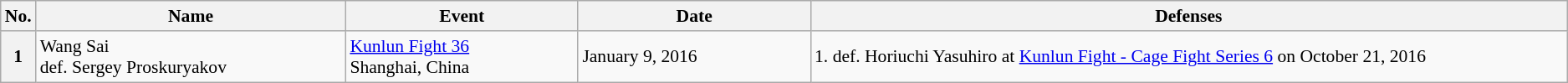<table class="wikitable sortable" style="font-size:90%;">
<tr>
<th style= width:1%;">No.</th>
<th style= width:20%;">Name</th>
<th style= width:15%;">Event</th>
<th style=width:15%;">Date</th>
<th style= width:49%;">Defenses</th>
</tr>
<tr>
<th>1</th>
<td> Wang Sai <br>def. Sergey Proskuryakov</td>
<td><a href='#'>Kunlun Fight 36</a><br>Shanghai, China</td>
<td>January 9, 2016</td>
<td>1. def. Horiuchi Yasuhiro at <a href='#'>Kunlun Fight - Cage Fight Series 6</a> on October 21, 2016</td>
</tr>
</table>
